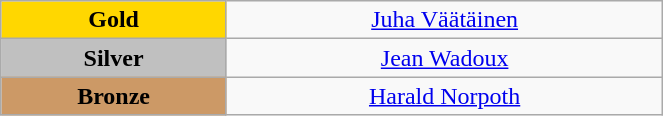<table class="wikitable" style="text-align:center; " width="35%">
<tr>
<td bgcolor="gold"><strong>Gold</strong></td>
<td><a href='#'>Juha Väätäinen</a><br>  <small><em></em></small></td>
</tr>
<tr>
<td bgcolor="silver"><strong>Silver</strong></td>
<td><a href='#'>Jean Wadoux</a><br>  <small><em></em></small></td>
</tr>
<tr>
<td bgcolor="CC9966"><strong>Bronze</strong></td>
<td><a href='#'>Harald Norpoth</a><br>  <small><em></em></small></td>
</tr>
</table>
